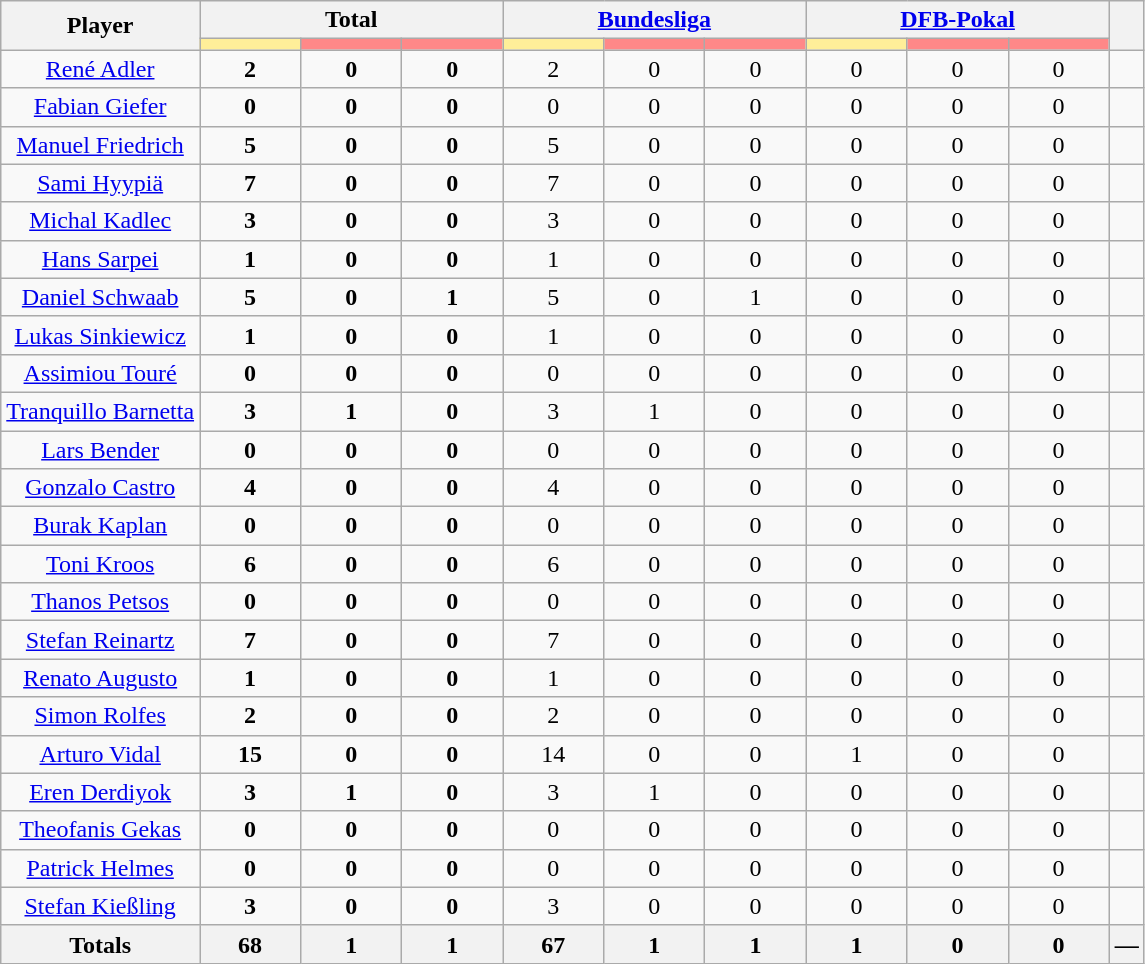<table class="wikitable" style="text-align:center;">
<tr style="text-align:center;">
<th rowspan="2">Player</th>
<th colspan="3">Total</th>
<th colspan="3"><a href='#'>Bundesliga</a></th>
<th colspan="3"><a href='#'>DFB-Pokal</a></th>
<th rowspan="2"></th>
</tr>
<tr>
<th style="width:60px;background:#fe9;"></th>
<th style="width:60px;background:#ff8888;"></th>
<th style="width:60px;background:#ff8888;"></th>
<th style="width:60px;background:#fe9;"></th>
<th style="width:60px;background:#ff8888;"></th>
<th style="width:60px;background:#ff8888;"></th>
<th style="width:60px;background:#fe9;"></th>
<th style="width:60px;background:#ff8888;"></th>
<th style="width:60px;background:#ff8888;"></th>
</tr>
<tr>
<td><a href='#'>René Adler</a></td>
<td><strong>2</strong></td>
<td><strong>0</strong></td>
<td><strong>0</strong></td>
<td>2</td>
<td>0</td>
<td>0</td>
<td>0</td>
<td>0</td>
<td>0</td>
<td></td>
</tr>
<tr>
<td><a href='#'>Fabian Giefer</a></td>
<td><strong>0</strong></td>
<td><strong>0</strong></td>
<td><strong>0</strong></td>
<td>0</td>
<td>0</td>
<td>0</td>
<td>0</td>
<td>0</td>
<td>0</td>
<td></td>
</tr>
<tr>
<td><a href='#'>Manuel Friedrich</a></td>
<td><strong>5</strong></td>
<td><strong>0</strong></td>
<td><strong>0</strong></td>
<td>5</td>
<td>0</td>
<td>0</td>
<td>0</td>
<td>0</td>
<td>0</td>
<td></td>
</tr>
<tr>
<td><a href='#'>Sami Hyypiä</a></td>
<td><strong>7</strong></td>
<td><strong>0</strong></td>
<td><strong>0</strong></td>
<td>7</td>
<td>0</td>
<td>0</td>
<td>0</td>
<td>0</td>
<td>0</td>
<td></td>
</tr>
<tr>
<td><a href='#'>Michal Kadlec</a></td>
<td><strong>3</strong></td>
<td><strong>0</strong></td>
<td><strong>0</strong></td>
<td>3</td>
<td>0</td>
<td>0</td>
<td>0</td>
<td>0</td>
<td>0</td>
<td></td>
</tr>
<tr>
<td><a href='#'>Hans Sarpei</a></td>
<td><strong>1</strong></td>
<td><strong>0</strong></td>
<td><strong>0</strong></td>
<td>1</td>
<td>0</td>
<td>0</td>
<td>0</td>
<td>0</td>
<td>0</td>
<td></td>
</tr>
<tr>
<td><a href='#'>Daniel Schwaab</a></td>
<td><strong>5</strong></td>
<td><strong>0</strong></td>
<td><strong>1</strong></td>
<td>5</td>
<td>0</td>
<td>1</td>
<td>0</td>
<td>0</td>
<td>0</td>
<td></td>
</tr>
<tr>
<td><a href='#'>Lukas Sinkiewicz</a></td>
<td><strong>1</strong></td>
<td><strong>0</strong></td>
<td><strong>0</strong></td>
<td>1</td>
<td>0</td>
<td>0</td>
<td>0</td>
<td>0</td>
<td>0</td>
<td></td>
</tr>
<tr>
<td><a href='#'>Assimiou Touré</a></td>
<td><strong>0</strong></td>
<td><strong>0</strong></td>
<td><strong>0</strong></td>
<td>0</td>
<td>0</td>
<td>0</td>
<td>0</td>
<td>0</td>
<td>0</td>
<td></td>
</tr>
<tr>
<td><a href='#'>Tranquillo Barnetta</a></td>
<td><strong>3</strong></td>
<td><strong>1</strong></td>
<td><strong>0</strong></td>
<td>3</td>
<td>1</td>
<td>0</td>
<td>0</td>
<td>0</td>
<td>0</td>
<td></td>
</tr>
<tr>
<td><a href='#'>Lars Bender</a></td>
<td><strong>0</strong></td>
<td><strong>0</strong></td>
<td><strong>0</strong></td>
<td>0</td>
<td>0</td>
<td>0</td>
<td>0</td>
<td>0</td>
<td>0</td>
<td></td>
</tr>
<tr>
<td><a href='#'>Gonzalo Castro</a></td>
<td><strong>4</strong></td>
<td><strong>0</strong></td>
<td><strong>0</strong></td>
<td>4</td>
<td>0</td>
<td>0</td>
<td>0</td>
<td>0</td>
<td>0</td>
<td></td>
</tr>
<tr>
<td><a href='#'>Burak Kaplan</a></td>
<td><strong>0</strong></td>
<td><strong>0</strong></td>
<td><strong>0</strong></td>
<td>0</td>
<td>0</td>
<td>0</td>
<td>0</td>
<td>0</td>
<td>0</td>
<td></td>
</tr>
<tr>
<td><a href='#'>Toni Kroos</a></td>
<td><strong>6</strong></td>
<td><strong>0</strong></td>
<td><strong>0</strong></td>
<td>6</td>
<td>0</td>
<td>0</td>
<td>0</td>
<td>0</td>
<td>0</td>
<td></td>
</tr>
<tr>
<td><a href='#'>Thanos Petsos</a></td>
<td><strong>0</strong></td>
<td><strong>0</strong></td>
<td><strong>0</strong></td>
<td>0</td>
<td>0</td>
<td>0</td>
<td>0</td>
<td>0</td>
<td>0</td>
<td></td>
</tr>
<tr>
<td><a href='#'>Stefan Reinartz</a></td>
<td><strong>7</strong></td>
<td><strong>0</strong></td>
<td><strong>0</strong></td>
<td>7</td>
<td>0</td>
<td>0</td>
<td>0</td>
<td>0</td>
<td>0</td>
<td></td>
</tr>
<tr>
<td><a href='#'>Renato Augusto</a></td>
<td><strong>1</strong></td>
<td><strong>0</strong></td>
<td><strong>0</strong></td>
<td>1</td>
<td>0</td>
<td>0</td>
<td>0</td>
<td>0</td>
<td>0</td>
<td></td>
</tr>
<tr>
<td><a href='#'>Simon Rolfes</a></td>
<td><strong>2</strong></td>
<td><strong>0</strong></td>
<td><strong>0</strong></td>
<td>2</td>
<td>0</td>
<td>0</td>
<td>0</td>
<td>0</td>
<td>0</td>
<td></td>
</tr>
<tr>
<td><a href='#'>Arturo Vidal</a></td>
<td><strong>15</strong></td>
<td><strong>0</strong></td>
<td><strong>0</strong></td>
<td>14</td>
<td>0</td>
<td>0</td>
<td>1</td>
<td>0</td>
<td>0</td>
<td></td>
</tr>
<tr>
<td><a href='#'>Eren Derdiyok</a></td>
<td><strong>3</strong></td>
<td><strong>1</strong></td>
<td><strong>0</strong></td>
<td>3</td>
<td>1</td>
<td>0</td>
<td>0</td>
<td>0</td>
<td>0</td>
<td></td>
</tr>
<tr>
<td><a href='#'>Theofanis Gekas</a></td>
<td><strong>0</strong></td>
<td><strong>0</strong></td>
<td><strong>0</strong></td>
<td>0</td>
<td>0</td>
<td>0</td>
<td>0</td>
<td>0</td>
<td>0</td>
<td></td>
</tr>
<tr>
<td><a href='#'>Patrick Helmes</a></td>
<td><strong>0</strong></td>
<td><strong>0</strong></td>
<td><strong>0</strong></td>
<td>0</td>
<td>0</td>
<td>0</td>
<td>0</td>
<td>0</td>
<td>0</td>
<td></td>
</tr>
<tr>
<td><a href='#'>Stefan Kießling</a></td>
<td><strong>3</strong></td>
<td><strong>0</strong></td>
<td><strong>0</strong></td>
<td>3</td>
<td>0</td>
<td>0</td>
<td>0</td>
<td>0</td>
<td>0</td>
<td></td>
</tr>
<tr>
<th>Totals</th>
<th>68</th>
<th>1</th>
<th>1</th>
<th>67</th>
<th>1</th>
<th>1</th>
<th>1</th>
<th>0</th>
<th>0</th>
<th>—</th>
</tr>
</table>
